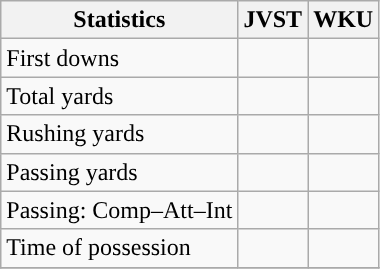<table class="wikitable" style="float: left;">
<tr>
<th>Statistics</th>
<th>JVST</th>
<th>WKU</th>
</tr>
<tr>
<td>First downs</td>
<td></td>
<td></td>
</tr>
<tr>
<td>Total yards</td>
<td></td>
<td></td>
</tr>
<tr>
<td>Rushing yards</td>
<td></td>
<td></td>
</tr>
<tr>
<td>Passing yards</td>
<td></td>
<td></td>
</tr>
<tr>
<td>Passing: Comp–Att–Int</td>
<td></td>
<td></td>
</tr>
<tr>
<td>Time of possession</td>
<td></td>
<td></td>
</tr>
<tr>
</tr>
</table>
